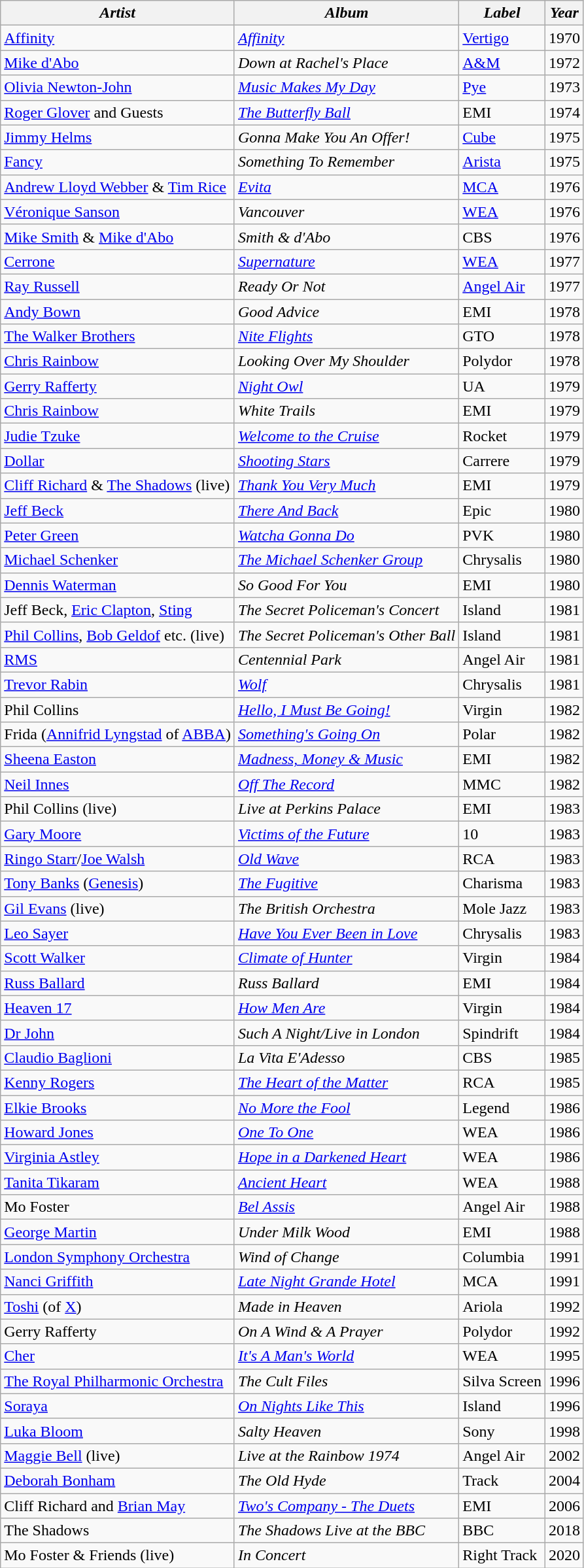<table class="wikitable">
<tr>
<th><em>Artist</em></th>
<th><em>Album</em></th>
<th><em>Label</em></th>
<th><em>Year</em></th>
</tr>
<tr>
<td><a href='#'>Affinity</a></td>
<td><em><a href='#'>Affinity</a></em></td>
<td><a href='#'>Vertigo</a></td>
<td>1970</td>
</tr>
<tr>
<td><a href='#'>Mike d'Abo</a></td>
<td><em>Down at Rachel's Place</em></td>
<td><a href='#'>A&M</a></td>
<td>1972</td>
</tr>
<tr>
<td><a href='#'>Olivia Newton-John</a></td>
<td><em><a href='#'>Music Makes My Day</a></em></td>
<td><a href='#'>Pye</a></td>
<td>1973</td>
</tr>
<tr>
<td><a href='#'>Roger Glover</a> and Guests</td>
<td><em><a href='#'>The Butterfly Ball</a></em></td>
<td>EMI</td>
<td>1974</td>
</tr>
<tr>
<td><a href='#'>Jimmy Helms</a></td>
<td><em>Gonna Make You An Offer!</em></td>
<td><a href='#'>Cube</a></td>
<td>1975</td>
</tr>
<tr>
<td><a href='#'>Fancy</a></td>
<td><em>Something To Remember</em></td>
<td><a href='#'>Arista</a></td>
<td>1975</td>
</tr>
<tr>
<td><a href='#'>Andrew Lloyd Webber</a> & <a href='#'>Tim Rice</a></td>
<td><em><a href='#'>Evita</a></em></td>
<td><a href='#'>MCA</a></td>
<td>1976</td>
</tr>
<tr>
<td><a href='#'>Véronique Sanson</a></td>
<td><em>Vancouver</em></td>
<td><a href='#'>WEA</a></td>
<td>1976</td>
</tr>
<tr>
<td><a href='#'>Mike Smith</a> & <a href='#'>Mike d'Abo</a></td>
<td><em>Smith & d'Abo</em></td>
<td>CBS</td>
<td>1976</td>
</tr>
<tr>
<td><a href='#'>Cerrone</a></td>
<td><em><a href='#'>Supernature</a></em></td>
<td><a href='#'>WEA</a></td>
<td>1977</td>
</tr>
<tr>
<td><a href='#'>Ray Russell</a></td>
<td><em>Ready Or Not</em></td>
<td><a href='#'>Angel Air</a></td>
<td>1977</td>
</tr>
<tr>
<td><a href='#'>Andy Bown</a></td>
<td><em>Good Advice</em></td>
<td>EMI</td>
<td>1978</td>
</tr>
<tr>
<td><a href='#'>The Walker Brothers</a></td>
<td><em><a href='#'>Nite Flights</a></em></td>
<td>GTO</td>
<td>1978</td>
</tr>
<tr>
<td><a href='#'>Chris Rainbow</a></td>
<td><em>Looking Over My Shoulder</em></td>
<td>Polydor</td>
<td>1978</td>
</tr>
<tr>
<td><a href='#'>Gerry Rafferty</a></td>
<td><em><a href='#'>Night Owl</a></em></td>
<td>UA</td>
<td>1979</td>
</tr>
<tr>
<td><a href='#'>Chris Rainbow</a></td>
<td><em>White Trails</em></td>
<td>EMI</td>
<td>1979</td>
</tr>
<tr>
<td><a href='#'>Judie Tzuke</a></td>
<td><em><a href='#'>Welcome to the Cruise</a></em></td>
<td>Rocket</td>
<td>1979</td>
</tr>
<tr>
<td><a href='#'>Dollar</a></td>
<td><em><a href='#'>Shooting Stars</a></em></td>
<td>Carrere</td>
<td>1979</td>
</tr>
<tr>
<td><a href='#'>Cliff Richard</a> & <a href='#'>The Shadows</a> (live)</td>
<td><em><a href='#'>Thank You Very Much</a></em></td>
<td>EMI</td>
<td>1979</td>
</tr>
<tr>
<td><a href='#'>Jeff Beck</a></td>
<td><em><a href='#'>There And Back</a></em></td>
<td>Epic</td>
<td>1980</td>
</tr>
<tr>
<td><a href='#'>Peter Green</a></td>
<td><em><a href='#'>Watcha Gonna Do</a></em></td>
<td>PVK</td>
<td>1980</td>
</tr>
<tr>
<td><a href='#'>Michael Schenker</a></td>
<td><em><a href='#'>The Michael Schenker Group</a></em></td>
<td>Chrysalis</td>
<td>1980</td>
</tr>
<tr>
<td><a href='#'>Dennis Waterman</a></td>
<td><em>So Good For You</em></td>
<td>EMI</td>
<td>1980</td>
</tr>
<tr>
<td>Jeff Beck, <a href='#'>Eric Clapton</a>, <a href='#'>Sting</a></td>
<td><em>The Secret Policeman's Concert</em></td>
<td>Island</td>
<td>1981</td>
</tr>
<tr>
<td><a href='#'>Phil Collins</a>, <a href='#'>Bob Geldof</a> etc. (live)</td>
<td><em>The Secret Policeman's Other Ball</em></td>
<td>Island</td>
<td>1981</td>
</tr>
<tr>
<td><a href='#'>RMS</a></td>
<td><em>Centennial Park</em></td>
<td>Angel Air</td>
<td>1981</td>
</tr>
<tr>
<td><a href='#'>Trevor Rabin</a></td>
<td><em><a href='#'>Wolf</a></em></td>
<td>Chrysalis</td>
<td>1981</td>
</tr>
<tr>
<td>Phil Collins</td>
<td><em><a href='#'>Hello, I Must Be Going!</a></em></td>
<td>Virgin</td>
<td>1982</td>
</tr>
<tr>
<td>Frida (<a href='#'>Annifrid Lyngstad</a> of <a href='#'>ABBA</a>)</td>
<td><em><a href='#'>Something's Going On</a></em></td>
<td>Polar</td>
<td>1982</td>
</tr>
<tr>
<td><a href='#'>Sheena Easton</a></td>
<td><em><a href='#'>Madness, Money & Music</a></em></td>
<td>EMI</td>
<td>1982</td>
</tr>
<tr>
<td><a href='#'>Neil Innes</a></td>
<td><em><a href='#'>Off The Record</a></em></td>
<td>MMC</td>
<td>1982</td>
</tr>
<tr>
<td>Phil Collins (live)</td>
<td><em>Live at Perkins Palace</em></td>
<td>EMI</td>
<td>1983</td>
</tr>
<tr>
<td><a href='#'>Gary Moore</a></td>
<td><em><a href='#'>Victims of the Future</a></em></td>
<td>10</td>
<td>1983</td>
</tr>
<tr>
<td><a href='#'>Ringo Starr</a>/<a href='#'>Joe Walsh</a></td>
<td><em><a href='#'>Old Wave</a></em></td>
<td>RCA</td>
<td>1983</td>
</tr>
<tr>
<td><a href='#'>Tony Banks</a> (<a href='#'>Genesis</a>)</td>
<td><em><a href='#'>The Fugitive</a></em></td>
<td>Charisma</td>
<td>1983</td>
</tr>
<tr>
<td><a href='#'>Gil Evans</a> (live)</td>
<td><em>The British Orchestra</em></td>
<td>Mole Jazz</td>
<td>1983</td>
</tr>
<tr>
<td><a href='#'>Leo Sayer</a></td>
<td><em><a href='#'>Have You Ever Been in Love</a></em></td>
<td>Chrysalis</td>
<td>1983</td>
</tr>
<tr>
<td><a href='#'>Scott Walker</a></td>
<td><em><a href='#'>Climate of Hunter</a></em></td>
<td>Virgin</td>
<td>1984</td>
</tr>
<tr>
<td><a href='#'>Russ Ballard</a></td>
<td><em>Russ Ballard</em></td>
<td>EMI</td>
<td>1984</td>
</tr>
<tr>
<td><a href='#'>Heaven 17</a></td>
<td><em><a href='#'>How Men Are</a></em></td>
<td>Virgin</td>
<td>1984</td>
</tr>
<tr>
<td><a href='#'>Dr John</a></td>
<td><em>Such A Night/Live in London</em></td>
<td>Spindrift</td>
<td>1984</td>
</tr>
<tr>
<td><a href='#'>Claudio Baglioni</a></td>
<td><em>La Vita E'Adesso</em></td>
<td>CBS</td>
<td>1985</td>
</tr>
<tr>
<td><a href='#'>Kenny Rogers</a></td>
<td><em><a href='#'>The Heart of the Matter</a></em></td>
<td>RCA</td>
<td>1985</td>
</tr>
<tr>
<td><a href='#'>Elkie Brooks</a></td>
<td><em><a href='#'>No More the Fool</a></em></td>
<td>Legend</td>
<td>1986</td>
</tr>
<tr>
<td><a href='#'>Howard Jones</a></td>
<td><em><a href='#'>One To One</a></em></td>
<td>WEA</td>
<td>1986</td>
</tr>
<tr>
<td><a href='#'>Virginia Astley</a></td>
<td><em><a href='#'>Hope in a Darkened Heart</a></em></td>
<td>WEA</td>
<td>1986</td>
</tr>
<tr>
<td><a href='#'>Tanita Tikaram</a></td>
<td><em><a href='#'>Ancient Heart</a></em></td>
<td>WEA</td>
<td>1988</td>
</tr>
<tr>
<td>Mo Foster</td>
<td><em><a href='#'>Bel Assis</a></em></td>
<td>Angel Air</td>
<td>1988</td>
</tr>
<tr>
<td><a href='#'>George Martin</a></td>
<td><em>Under Milk Wood</em></td>
<td>EMI</td>
<td>1988</td>
</tr>
<tr>
<td><a href='#'>London Symphony Orchestra</a></td>
<td><em>Wind of Change</em></td>
<td>Columbia</td>
<td>1991</td>
</tr>
<tr>
<td><a href='#'>Nanci Griffith</a></td>
<td><em><a href='#'>Late Night Grande Hotel</a></em></td>
<td>MCA</td>
<td>1991</td>
</tr>
<tr>
<td><a href='#'>Toshi</a> (of <a href='#'>X</a>)</td>
<td><em>Made in Heaven</em></td>
<td>Ariola</td>
<td>1992</td>
</tr>
<tr>
<td>Gerry Rafferty</td>
<td><em>On A Wind & A Prayer </em></td>
<td>Polydor</td>
<td>1992</td>
</tr>
<tr>
<td><a href='#'>Cher</a></td>
<td><em><a href='#'>It's A Man's World</a></em></td>
<td>WEA</td>
<td>1995</td>
</tr>
<tr>
<td><a href='#'>The Royal Philharmonic Orchestra</a></td>
<td><em>The Cult Files</em></td>
<td>Silva Screen</td>
<td>1996</td>
</tr>
<tr>
<td><a href='#'>Soraya</a></td>
<td><em><a href='#'>On Nights Like This</a></em></td>
<td>Island</td>
<td>1996</td>
</tr>
<tr>
<td><a href='#'>Luka Bloom</a></td>
<td><em>Salty Heaven</em></td>
<td>Sony</td>
<td>1998</td>
</tr>
<tr>
<td><a href='#'>Maggie Bell</a> (live)</td>
<td><em>Live at the Rainbow 1974</em></td>
<td>Angel Air</td>
<td>2002</td>
</tr>
<tr>
<td><a href='#'>Deborah Bonham</a></td>
<td><em>The Old Hyde</em></td>
<td>Track</td>
<td>2004</td>
</tr>
<tr>
<td>Cliff Richard and <a href='#'>Brian May</a></td>
<td><em><a href='#'>Two's Company - The Duets</a></em></td>
<td>EMI</td>
<td>2006</td>
</tr>
<tr>
<td>The Shadows</td>
<td><em>The Shadows Live at the BBC</em></td>
<td>BBC</td>
<td>2018</td>
</tr>
<tr>
<td>Mo Foster & Friends (live)</td>
<td><em>In Concert</em></td>
<td>Right Track</td>
<td>2020</td>
</tr>
</table>
